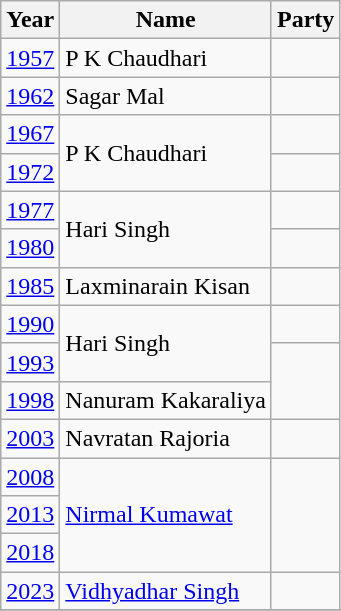<table class="wikitable sortable">
<tr>
<th>Year</th>
<th>Name</th>
<th colspan=2>Party</th>
</tr>
<tr>
<td><a href='#'>1957</a></td>
<td>P K Chaudhari</td>
<td></td>
</tr>
<tr>
<td><a href='#'>1962</a></td>
<td>Sagar Mal</td>
<td></td>
</tr>
<tr>
<td><a href='#'>1967</a></td>
<td rowspan=2>P K Chaudhari</td>
<td></td>
</tr>
<tr>
<td><a href='#'>1972</a></td>
</tr>
<tr>
<td><a href='#'>1977</a></td>
<td rowspan=2>Hari Singh</td>
<td></td>
</tr>
<tr>
<td><a href='#'>1980</a></td>
<td></td>
</tr>
<tr>
<td><a href='#'>1985</a></td>
<td>Laxminarain Kisan</td>
<td></td>
</tr>
<tr>
<td><a href='#'>1990</a></td>
<td rowspan=2>Hari Singh</td>
<td></td>
</tr>
<tr>
<td><a href='#'>1993</a></td>
</tr>
<tr>
<td><a href='#'>1998</a></td>
<td>Nanuram Kakaraliya</td>
</tr>
<tr>
<td><a href='#'>2003</a></td>
<td>Navratan Rajoria</td>
<td></td>
</tr>
<tr>
<td><a href='#'>2008</a></td>
<td rowspan=3><a href='#'>Nirmal Kumawat</a></td>
</tr>
<tr>
<td><a href='#'>2013</a></td>
</tr>
<tr>
<td><a href='#'>2018</a></td>
</tr>
<tr>
<td><a href='#'>2023</a></td>
<td><a href='#'>Vidhyadhar Singh</a></td>
<td></td>
</tr>
<tr>
</tr>
</table>
